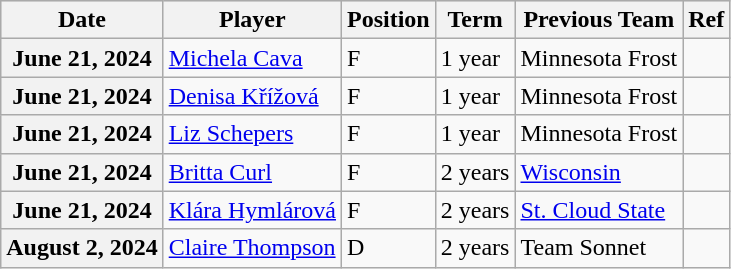<table class="wikitable">
<tr style="text-align:center; background:#ddd;">
<th scope="col">Date</th>
<th scope="col">Player</th>
<th scope="col">Position</th>
<th scope="col">Term</th>
<th scope="col">Previous Team</th>
<th scope="col">Ref</th>
</tr>
<tr>
<th scope="row">June 21, 2024</th>
<td><a href='#'>Michela Cava</a></td>
<td>F</td>
<td>1 year</td>
<td>Minnesota Frost</td>
<td></td>
</tr>
<tr>
<th scope="row">June 21, 2024</th>
<td><a href='#'>Denisa Křížová</a></td>
<td>F</td>
<td>1 year</td>
<td>Minnesota Frost</td>
<td></td>
</tr>
<tr>
<th scope="row">June 21, 2024</th>
<td><a href='#'>Liz Schepers</a></td>
<td>F</td>
<td>1 year</td>
<td>Minnesota Frost</td>
<td></td>
</tr>
<tr>
<th scope="row">June 21, 2024</th>
<td><a href='#'>Britta Curl</a></td>
<td>F</td>
<td>2 years</td>
<td><a href='#'>Wisconsin</a></td>
<td></td>
</tr>
<tr>
<th scope="row">June 21, 2024</th>
<td><a href='#'>Klára Hymlárová</a></td>
<td>F</td>
<td>2 years</td>
<td><a href='#'>St. Cloud State</a></td>
<td></td>
</tr>
<tr>
<th scope="row">August 2, 2024</th>
<td><a href='#'>Claire Thompson</a></td>
<td>D</td>
<td>2 years</td>
<td>Team Sonnet</td>
<td></td>
</tr>
</table>
